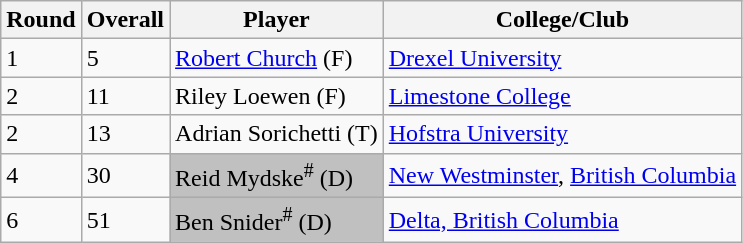<table class="wikitable">
<tr>
<th>Round</th>
<th>Overall</th>
<th>Player</th>
<th>College/Club</th>
</tr>
<tr>
<td>1</td>
<td>5</td>
<td><a href='#'>Robert Church</a> (F)</td>
<td><a href='#'>Drexel University</a></td>
</tr>
<tr>
<td>2</td>
<td>11</td>
<td>Riley Loewen (F)</td>
<td><a href='#'>Limestone College</a></td>
</tr>
<tr>
<td>2</td>
<td>13</td>
<td>Adrian Sorichetti (T)</td>
<td><a href='#'>Hofstra University</a></td>
</tr>
<tr>
<td>4</td>
<td>30</td>
<td bgcolor="#C0C0C0">Reid Mydske<sup>#</sup> (D)</td>
<td><a href='#'>New Westminster</a>, <a href='#'>British Columbia</a></td>
</tr>
<tr>
<td>6</td>
<td>51</td>
<td bgcolor="#C0C0C0">Ben Snider<sup>#</sup> (D)</td>
<td><a href='#'>Delta, British Columbia</a></td>
</tr>
</table>
